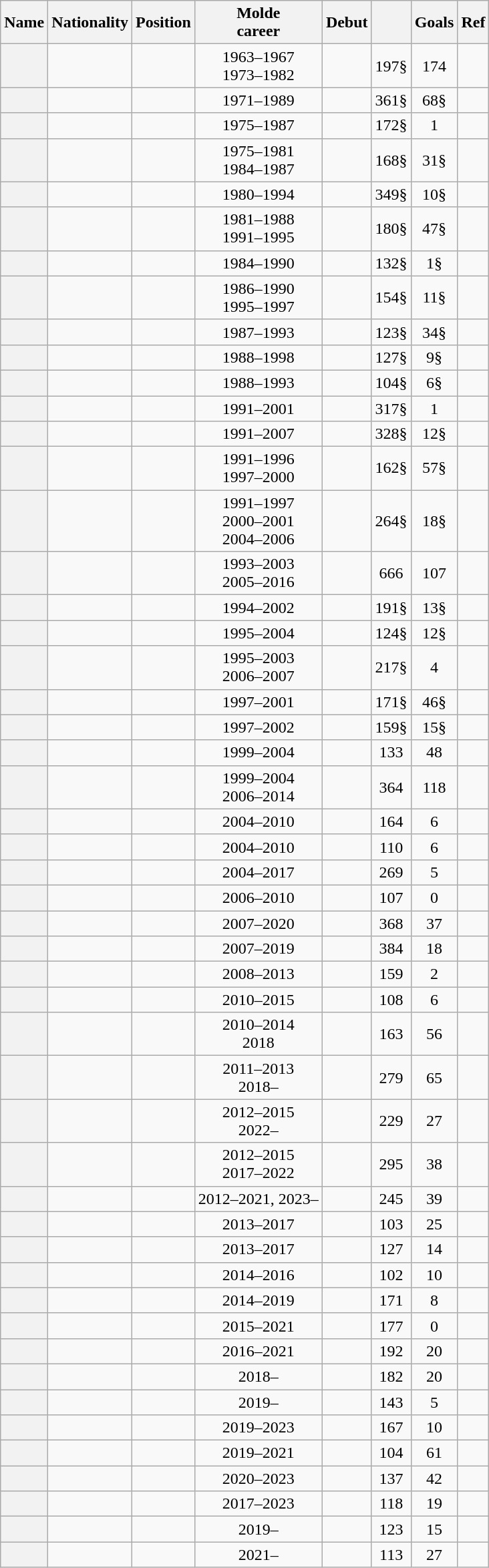<table class="wikitable plainrowheaders sortable" style="text-align:center">
<tr>
<th scope="col">Name</th>
<th scope="col">Nationality</th>
<th scope="col">Position</th>
<th scope="col">Molde<br>career</th>
<th scope="col">Debut</th>
<th scope="col"></th>
<th scope="col">Goals</th>
<th scope="col" class="unsortable">Ref</th>
</tr>
<tr>
<th scope="row" align="left"></th>
<td></td>
<td></td>
<td>1963–1967<br>1973–1982</td>
<td></td>
<td>197§</td>
<td>174</td>
<td></td>
</tr>
<tr>
<th scope="row" align="left"></th>
<td></td>
<td></td>
<td>1971–1989</td>
<td></td>
<td>361§</td>
<td>68§</td>
<td></td>
</tr>
<tr>
<th scope="row" align="left"></th>
<td></td>
<td></td>
<td>1975–1987</td>
<td></td>
<td>172§</td>
<td>1</td>
<td></td>
</tr>
<tr>
<th scope="row" align="left"></th>
<td></td>
<td></td>
<td>1975–1981<br>1984–1987</td>
<td></td>
<td>168§</td>
<td>31§</td>
<td></td>
</tr>
<tr>
<th scope="row" align="left"></th>
<td></td>
<td></td>
<td>1980–1994</td>
<td></td>
<td>349§</td>
<td>10§</td>
<td></td>
</tr>
<tr>
<th scope="row" align="left"></th>
<td></td>
<td></td>
<td>1981–1988<br>1991–1995</td>
<td></td>
<td>180§</td>
<td>47§</td>
<td></td>
</tr>
<tr>
<th scope="row" align="left"></th>
<td></td>
<td></td>
<td>1984–1990</td>
<td></td>
<td>132§</td>
<td>1§</td>
<td></td>
</tr>
<tr>
<th scope="row" align="left"></th>
<td></td>
<td></td>
<td>1986–1990<br>1995–1997</td>
<td></td>
<td>154§</td>
<td>11§</td>
<td></td>
</tr>
<tr>
<th scope="row" align="left"></th>
<td></td>
<td></td>
<td>1987–1993</td>
<td></td>
<td>123§</td>
<td>34§</td>
<td></td>
</tr>
<tr>
<th scope="row" align="left"></th>
<td></td>
<td></td>
<td>1988–1998</td>
<td></td>
<td>127§</td>
<td>9§</td>
<td></td>
</tr>
<tr>
<th scope="row" align="left"></th>
<td></td>
<td></td>
<td>1988–1993</td>
<td></td>
<td>104§</td>
<td>6§</td>
<td></td>
</tr>
<tr>
<th scope="row" align="left"></th>
<td></td>
<td></td>
<td>1991–2001</td>
<td></td>
<td>317§</td>
<td>1</td>
<td></td>
</tr>
<tr>
<th scope="row" align="left"></th>
<td></td>
<td></td>
<td>1991–2007</td>
<td></td>
<td>328§</td>
<td>12§</td>
<td></td>
</tr>
<tr>
<th scope="row" align="left"></th>
<td></td>
<td></td>
<td>1991–1996<br>1997–2000</td>
<td></td>
<td>162§</td>
<td>57§</td>
<td></td>
</tr>
<tr>
<th scope="row" align="left"></th>
<td></td>
<td></td>
<td>1991–1997<br>2000–2001<br>2004–2006</td>
<td></td>
<td>264§</td>
<td>18§</td>
<td></td>
</tr>
<tr>
<th scope="row" align="left"></th>
<td></td>
<td></td>
<td>1993–2003<br>2005–2016</td>
<td></td>
<td>666</td>
<td>107</td>
<td></td>
</tr>
<tr>
<th scope="row" align="left"></th>
<td></td>
<td></td>
<td>1994–2002</td>
<td></td>
<td>191§</td>
<td>13§</td>
<td></td>
</tr>
<tr>
<th scope="row" align="left"></th>
<td></td>
<td></td>
<td>1995–2004</td>
<td></td>
<td>124§</td>
<td>12§</td>
<td></td>
</tr>
<tr>
<th scope="row" align="left"></th>
<td></td>
<td></td>
<td>1995–2003<br>2006–2007</td>
<td></td>
<td>217§</td>
<td>4</td>
<td></td>
</tr>
<tr>
<th scope="row" align="left"></th>
<td></td>
<td></td>
<td>1997–2001</td>
<td></td>
<td>171§</td>
<td>46§</td>
<td></td>
</tr>
<tr>
<th scope="row" align="left"></th>
<td></td>
<td></td>
<td>1997–2002</td>
<td></td>
<td>159§</td>
<td>15§</td>
<td></td>
</tr>
<tr>
<th scope="row" align="left"></th>
<td></td>
<td></td>
<td>1999–2004</td>
<td></td>
<td>133</td>
<td>48</td>
<td></td>
</tr>
<tr>
<th scope="row" align="left"></th>
<td></td>
<td></td>
<td>1999–2004<br>2006–2014</td>
<td></td>
<td>364</td>
<td>118</td>
<td></td>
</tr>
<tr>
<th scope="row" align="left"></th>
<td></td>
<td></td>
<td>2004–2010</td>
<td></td>
<td>164</td>
<td>6</td>
<td></td>
</tr>
<tr>
<th scope="row" align="left"></th>
<td></td>
<td></td>
<td>2004–2010</td>
<td></td>
<td>110</td>
<td>6</td>
<td></td>
</tr>
<tr>
<th scope="row" align="left"></th>
<td></td>
<td></td>
<td>2004–2017</td>
<td></td>
<td>269</td>
<td>5</td>
<td></td>
</tr>
<tr>
<th scope="row" align="left"></th>
<td></td>
<td></td>
<td>2006–2010</td>
<td></td>
<td>107</td>
<td>0</td>
<td></td>
</tr>
<tr>
<th scope="row" align="left"></th>
<td></td>
<td></td>
<td>2007–2020</td>
<td></td>
<td>368</td>
<td>37</td>
<td></td>
</tr>
<tr>
<th scope="row" align="left"></th>
<td></td>
<td></td>
<td>2007–2019</td>
<td></td>
<td>384</td>
<td>18</td>
<td></td>
</tr>
<tr>
<th scope="row" align="left"></th>
<td></td>
<td></td>
<td>2008–2013</td>
<td></td>
<td>159</td>
<td>2</td>
<td></td>
</tr>
<tr>
<th scope="row" align="left"></th>
<td></td>
<td></td>
<td>2010–2015</td>
<td></td>
<td>108</td>
<td>6</td>
<td></td>
</tr>
<tr>
<th scope="row" align="left"></th>
<td></td>
<td></td>
<td>2010–2014<br>2018</td>
<td></td>
<td>163</td>
<td>56</td>
<td></td>
</tr>
<tr>
<th scope="row" align="left"></th>
<td></td>
<td></td>
<td>2011–2013<br>2018–</td>
<td></td>
<td>279</td>
<td>65</td>
<td></td>
</tr>
<tr>
<th scope="row" align="left"></th>
<td></td>
<td></td>
<td>2012–2015<br>2022–</td>
<td></td>
<td>229</td>
<td>27</td>
<td></td>
</tr>
<tr>
<th scope="row" align="left"></th>
<td></td>
<td></td>
<td>2012–2015<br>2017–2022</td>
<td></td>
<td>295</td>
<td>38</td>
<td></td>
</tr>
<tr>
<th scope="row" align="left"></th>
<td></td>
<td></td>
<td>2012–2021, 2023–</td>
<td></td>
<td>245</td>
<td>39</td>
<td></td>
</tr>
<tr>
<th scope="row" align="left"></th>
<td></td>
<td></td>
<td>2013–2017</td>
<td></td>
<td>103</td>
<td>25</td>
<td></td>
</tr>
<tr>
<th scope="row" align="left"></th>
<td></td>
<td></td>
<td>2013–2017</td>
<td></td>
<td>127</td>
<td>14</td>
<td></td>
</tr>
<tr>
<th scope="row" align="left"></th>
<td></td>
<td></td>
<td>2014–2016</td>
<td></td>
<td>102</td>
<td>10</td>
<td></td>
</tr>
<tr>
<th scope="row" align="left"></th>
<td></td>
<td></td>
<td>2014–2019</td>
<td></td>
<td>171</td>
<td>8</td>
<td></td>
</tr>
<tr>
<th scope="row" align="left"></th>
<td></td>
<td></td>
<td>2015–2021</td>
<td></td>
<td>177</td>
<td>0</td>
<td></td>
</tr>
<tr>
<th scope="row" align="left"></th>
<td></td>
<td></td>
<td>2016–2021</td>
<td></td>
<td>192</td>
<td>20</td>
<td></td>
</tr>
<tr>
<th scope="row" align="left"></th>
<td></td>
<td></td>
<td>2018–</td>
<td></td>
<td>182</td>
<td>20</td>
<td></td>
</tr>
<tr>
<th scope="row" align="left"></th>
<td></td>
<td></td>
<td>2019–</td>
<td></td>
<td>143</td>
<td>5</td>
<td></td>
</tr>
<tr>
<th scope="row" align="left"></th>
<td></td>
<td></td>
<td>2019–2023</td>
<td></td>
<td>167</td>
<td>10</td>
<td></td>
</tr>
<tr>
<th scope="row" align="left"></th>
<td></td>
<td></td>
<td>2019–2021</td>
<td></td>
<td>104</td>
<td>61</td>
<td></td>
</tr>
<tr>
<th scope="row" align="left"></th>
<td></td>
<td></td>
<td>2020–2023</td>
<td></td>
<td>137</td>
<td>42</td>
<td></td>
</tr>
<tr>
<th scope="row" align="left"></th>
<td></td>
<td></td>
<td>2017–2023</td>
<td></td>
<td>118</td>
<td>19</td>
<td></td>
</tr>
<tr>
<th scope="row" align="left"></th>
<td></td>
<td></td>
<td>2019–</td>
<td></td>
<td>123</td>
<td>15</td>
<td></td>
</tr>
<tr>
<th scope="row" align="left"></th>
<td></td>
<td></td>
<td>2021–</td>
<td></td>
<td>113</td>
<td>27</td>
<td></td>
</tr>
</table>
